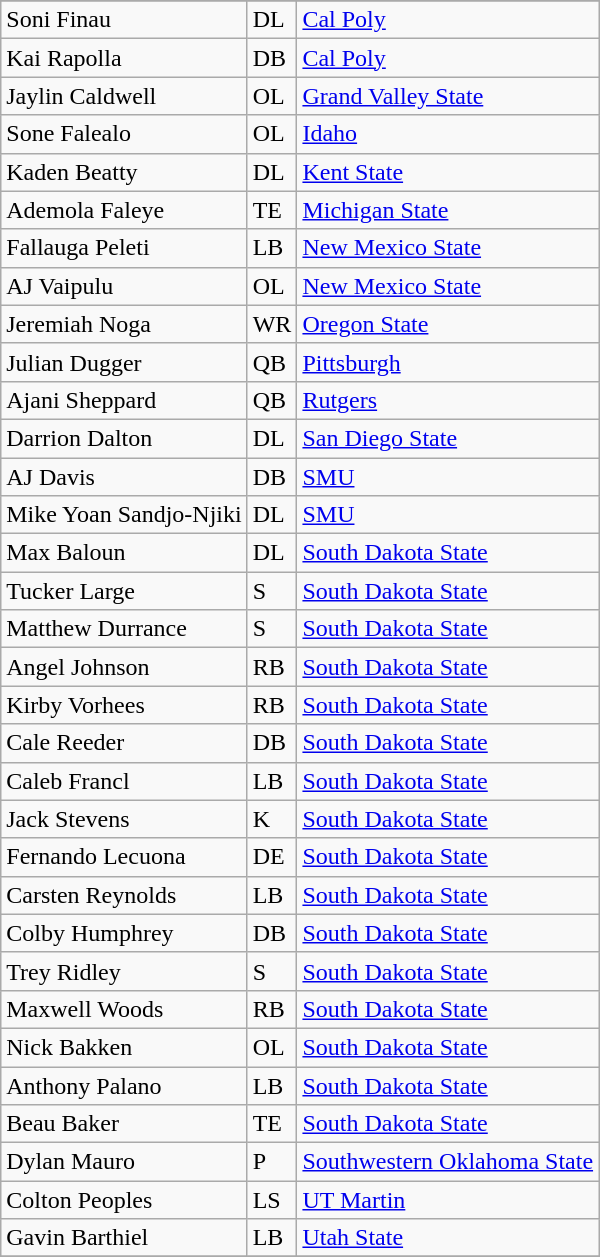<table class="wikitable sortable">
<tr>
</tr>
<tr>
<td>Soni Finau</td>
<td>DL</td>
<td><a href='#'>Cal Poly</a></td>
</tr>
<tr>
<td>Kai Rapolla</td>
<td>DB</td>
<td><a href='#'>Cal Poly</a></td>
</tr>
<tr>
<td>Jaylin Caldwell</td>
<td>OL</td>
<td><a href='#'>Grand Valley State</a></td>
</tr>
<tr>
<td>Sone Falealo</td>
<td>OL</td>
<td><a href='#'>Idaho</a></td>
</tr>
<tr>
<td>Kaden Beatty</td>
<td>DL</td>
<td><a href='#'>Kent State</a></td>
</tr>
<tr>
<td>Ademola Faleye</td>
<td>TE</td>
<td><a href='#'>Michigan State</a></td>
</tr>
<tr>
<td>Fallauga Peleti</td>
<td>LB</td>
<td><a href='#'>New Mexico State</a></td>
</tr>
<tr>
<td>AJ Vaipulu</td>
<td>OL</td>
<td><a href='#'>New Mexico State</a></td>
</tr>
<tr>
<td>Jeremiah Noga</td>
<td>WR</td>
<td><a href='#'>Oregon State</a></td>
</tr>
<tr>
<td>Julian Dugger</td>
<td>QB</td>
<td><a href='#'>Pittsburgh</a></td>
</tr>
<tr>
<td>Ajani Sheppard</td>
<td>QB</td>
<td><a href='#'>Rutgers</a></td>
</tr>
<tr>
<td>Darrion Dalton</td>
<td>DL</td>
<td><a href='#'>San Diego State</a></td>
</tr>
<tr>
<td>AJ Davis</td>
<td>DB</td>
<td><a href='#'>SMU</a></td>
</tr>
<tr>
<td>Mike Yoan Sandjo-Njiki</td>
<td>DL</td>
<td><a href='#'>SMU</a></td>
</tr>
<tr>
<td>Max Baloun</td>
<td>DL</td>
<td><a href='#'>South Dakota State</a></td>
</tr>
<tr>
<td>Tucker Large</td>
<td>S</td>
<td><a href='#'>South Dakota State</a></td>
</tr>
<tr>
<td>Matthew Durrance</td>
<td>S</td>
<td><a href='#'>South Dakota State</a></td>
</tr>
<tr>
<td>Angel Johnson</td>
<td>RB</td>
<td><a href='#'>South Dakota State</a></td>
</tr>
<tr>
<td>Kirby Vorhees</td>
<td>RB</td>
<td><a href='#'>South Dakota State</a></td>
</tr>
<tr>
<td>Cale Reeder</td>
<td>DB</td>
<td><a href='#'>South Dakota State</a></td>
</tr>
<tr>
<td>Caleb Francl</td>
<td>LB</td>
<td><a href='#'>South Dakota State</a></td>
</tr>
<tr>
<td>Jack Stevens</td>
<td>K</td>
<td><a href='#'>South Dakota State</a></td>
</tr>
<tr>
<td>Fernando Lecuona</td>
<td>DE</td>
<td><a href='#'>South Dakota State</a></td>
</tr>
<tr>
<td>Carsten Reynolds</td>
<td>LB</td>
<td><a href='#'>South Dakota State</a></td>
</tr>
<tr>
<td>Colby Humphrey</td>
<td>DB</td>
<td><a href='#'>South Dakota State</a></td>
</tr>
<tr>
<td>Trey Ridley</td>
<td>S</td>
<td><a href='#'>South Dakota State</a></td>
</tr>
<tr>
<td>Maxwell Woods</td>
<td>RB</td>
<td><a href='#'>South Dakota State</a></td>
</tr>
<tr>
<td>Nick Bakken</td>
<td>OL</td>
<td><a href='#'>South Dakota State</a></td>
</tr>
<tr>
<td>Anthony Palano</td>
<td>LB</td>
<td><a href='#'>South Dakota State</a></td>
</tr>
<tr>
<td>Beau Baker</td>
<td>TE</td>
<td><a href='#'>South Dakota State</a></td>
</tr>
<tr>
<td>Dylan Mauro</td>
<td>P</td>
<td><a href='#'>Southwestern Oklahoma State</a></td>
</tr>
<tr>
<td>Colton Peoples</td>
<td>LS</td>
<td><a href='#'>UT Martin</a></td>
</tr>
<tr>
<td>Gavin Barthiel</td>
<td>LB</td>
<td><a href='#'>Utah State</a></td>
</tr>
<tr>
</tr>
</table>
